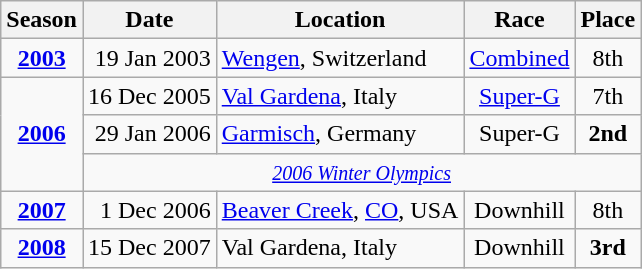<table class="wikitable">
<tr>
<th>Season</th>
<th>Date</th>
<th>Location</th>
<th>Race</th>
<th>Place</th>
</tr>
<tr>
<td rowspan=1 align=center><strong><a href='#'>2003</a></strong></td>
<td align=right>19 Jan 2003</td>
<td><a href='#'>Wengen</a>, Switzerland</td>
<td align=center><a href='#'>Combined</a></td>
<td align=center>8th</td>
</tr>
<tr>
<td rowspan=3 align=center><strong><a href='#'>2006</a></strong></td>
<td align=right>16 Dec 2005</td>
<td><a href='#'>Val Gardena</a>, Italy</td>
<td align=center><a href='#'>Super-G</a></td>
<td align=center>7th</td>
</tr>
<tr>
<td align=right>29 Jan 2006</td>
<td><a href='#'>Garmisch</a>, Germany</td>
<td align=center>Super-G</td>
<td align=center><strong>2nd</strong></td>
</tr>
<tr>
<td colspan=4 align=center><small> <em><a href='#'>2006 Winter Olympics</a></em></small></td>
</tr>
<tr>
<td rowspan=1 align=center><strong><a href='#'>2007</a></strong></td>
<td align=right>1 Dec 2006</td>
<td><a href='#'>Beaver Creek</a>, <a href='#'>CO</a>, USA</td>
<td align=center>Downhill</td>
<td align=center>8th</td>
</tr>
<tr>
<td rowspan=1 align=center><strong><a href='#'>2008</a></strong></td>
<td align=right>15 Dec 2007</td>
<td>Val Gardena, Italy</td>
<td align=center>Downhill</td>
<td align=center><strong>3rd</strong></td>
</tr>
</table>
